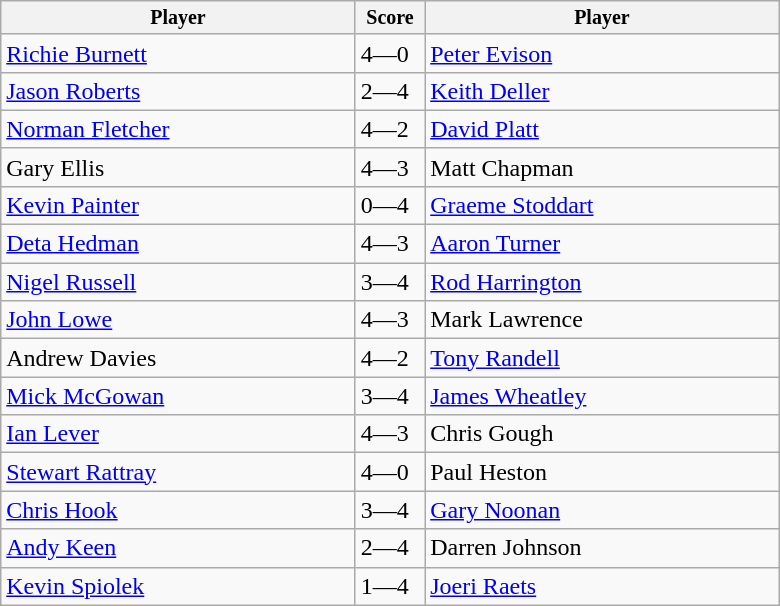<table class="wikitable">
<tr style="font-size:10pt;font-weight:bold">
<th width=230px>Player</th>
<th width=40px>Score</th>
<th width=230px>Player</th>
</tr>
<tr>
<td> <a href='#'>Richie Burnett</a></td>
<td>4—0</td>
<td> <a href='#'>Peter Evison</a></td>
</tr>
<tr>
<td> <a href='#'>Jason Roberts</a></td>
<td>2—4</td>
<td> <a href='#'>Keith Deller</a></td>
</tr>
<tr>
<td> <a href='#'>Norman Fletcher</a></td>
<td>4—2</td>
<td> <a href='#'>David Platt</a></td>
</tr>
<tr>
<td> Gary Ellis</td>
<td>4—3</td>
<td> Matt Chapman</td>
</tr>
<tr>
<td> <a href='#'>Kevin Painter</a></td>
<td>0—4</td>
<td> <a href='#'>Graeme Stoddart</a></td>
</tr>
<tr>
<td> <a href='#'>Deta Hedman</a></td>
<td>4—3</td>
<td> <a href='#'>Aaron Turner</a></td>
</tr>
<tr>
<td> <a href='#'>Nigel Russell</a></td>
<td>3—4</td>
<td> <a href='#'>Rod Harrington</a></td>
</tr>
<tr>
<td> <a href='#'>John Lowe</a></td>
<td>4—3</td>
<td> Mark Lawrence</td>
</tr>
<tr>
<td> Andrew Davies</td>
<td>4—2</td>
<td> <a href='#'>Tony Randell</a></td>
</tr>
<tr>
<td> <a href='#'>Mick McGowan</a></td>
<td>3—4</td>
<td> <a href='#'>James Wheatley</a></td>
</tr>
<tr>
<td> <a href='#'>Ian Lever</a></td>
<td>4—3</td>
<td> Chris Gough</td>
</tr>
<tr>
<td> <a href='#'>Stewart Rattray</a></td>
<td>4—0</td>
<td> Paul Heston</td>
</tr>
<tr>
<td> <a href='#'>Chris Hook</a></td>
<td>3—4</td>
<td> <a href='#'>Gary Noonan</a></td>
</tr>
<tr>
<td> <a href='#'>Andy Keen</a></td>
<td>2—4</td>
<td> Darren Johnson</td>
</tr>
<tr>
<td> <a href='#'>Kevin Spiolek</a></td>
<td>1—4</td>
<td> <a href='#'>Joeri Raets</a></td>
</tr>
</table>
